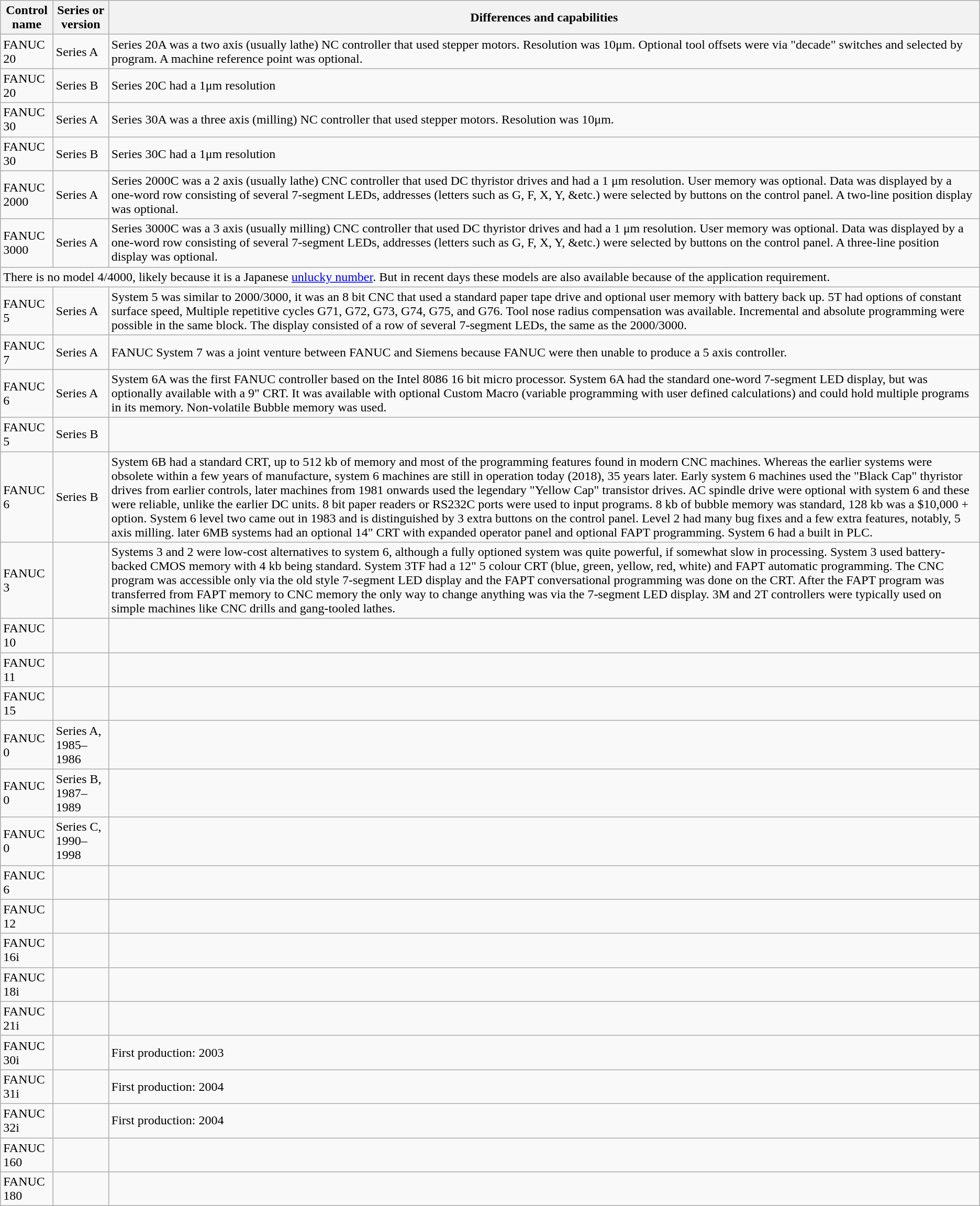<table class="wikitable">
<tr>
<th>Control name</th>
<th>Series or version</th>
<th>Differences and capabilities</th>
</tr>
<tr>
<td>FANUC 20</td>
<td>Series A</td>
<td>Series 20A was a two axis (usually lathe) NC controller that used stepper motors. Resolution was 10μm. Optional tool offsets were via "decade" switches and selected by program. A machine reference point was optional.</td>
</tr>
<tr>
<td>FANUC 20</td>
<td>Series B</td>
<td>Series 20C had a 1μm resolution</td>
</tr>
<tr>
<td>FANUC 30</td>
<td>Series A</td>
<td>Series 30A was a three axis (milling) NC controller that used stepper motors. Resolution was 10μm.</td>
</tr>
<tr>
<td>FANUC 30</td>
<td>Series B</td>
<td>Series 30C had a 1μm resolution</td>
</tr>
<tr>
<td>FANUC 2000</td>
<td>Series A</td>
<td>Series 2000C was a 2 axis (usually lathe) CNC controller that used DC thyristor drives and had a 1 μm resolution. User memory was optional. Data was displayed by a one-word row consisting of several 7-segment LEDs, addresses (letters such as G, F, X, Y, &etc.) were selected by buttons on the control panel. A two-line position display was optional.</td>
</tr>
<tr>
<td>FANUC 3000</td>
<td>Series A</td>
<td>Series 3000C was a 3 axis (usually milling) CNC controller that used DC thyristor drives and had a 1 μm resolution. User memory was optional. Data was displayed by a one-word row consisting of several 7-segment LEDs, addresses (letters such as G, F, X, Y, &etc.) were selected by buttons on the control panel. A three-line position display was optional.</td>
</tr>
<tr>
<td colspan="3">There is no model 4/4000, likely because it is a Japanese <a href='#'>unlucky number</a>. But in recent days these models are also available because of the application requirement.</td>
</tr>
<tr>
<td>FANUC 5</td>
<td>Series A</td>
<td>System 5 was similar to 2000/3000, it was an 8 bit CNC that used a standard paper tape drive and optional user memory with battery back up. 5T had options of constant surface speed, Multiple repetitive cycles G71, G72, G73, G74, G75, and G76. Tool nose radius compensation was available. Incremental and absolute programming were possible in the same block. The display consisted of a row of several 7-segment LEDs, the same as the 2000/3000.</td>
</tr>
<tr>
<td>FANUC 7</td>
<td>Series A</td>
<td>FANUC System 7 was a joint venture between FANUC and Siemens because FANUC were then unable to produce a 5 axis controller.</td>
</tr>
<tr>
<td>FANUC 6</td>
<td>Series A</td>
<td>System 6A was the first FANUC controller based on the Intel 8086 16 bit micro processor. System 6A had the standard one-word 7-segment LED display, but was optionally available with a 9" CRT. It was available with optional Custom Macro (variable programming with user defined calculations) and could hold multiple programs in its memory. Non-volatile Bubble memory was used.</td>
</tr>
<tr>
<td>FANUC 5</td>
<td>Series B</td>
<td> </td>
</tr>
<tr>
<td>FANUC 6</td>
<td>Series B</td>
<td>System 6B had a standard CRT, up to 512 kb of memory and most of the programming features found in modern CNC machines. Whereas the earlier systems were obsolete within a few years of manufacture, system 6 machines are still in operation today (2018), 35 years later. Early system 6 machines used the "Black Cap" thyristor drives from earlier controls, later machines from 1981 onwards used the legendary "Yellow Cap" transistor drives. AC spindle drive were optional with system 6 and these were reliable, unlike the earlier DC units. 8 bit paper readers or RS232C ports were used to input programs. 8 kb of bubble memory was standard, 128 kb was a $10,000 + option. System 6 level two came out in 1983 and is distinguished by 3 extra buttons on the control panel. Level 2 had many bug fixes and a few extra features, notably, 5 axis milling. later 6MB systems had an optional 14" CRT with expanded operator panel and optional FAPT programming. System 6 had a built in PLC.</td>
</tr>
<tr>
<td>FANUC 3</td>
<td> </td>
<td>Systems 3 and 2 were low-cost alternatives to system 6, although a fully optioned system was quite powerful, if somewhat slow in processing. System 3 used battery-backed CMOS memory with 4 kb being standard. System 3TF had a 12" 5 colour CRT (blue, green, yellow, red, white) and FAPT automatic programming. The CNC program was accessible only via the old style 7-segment LED display and the FAPT conversational programming was done on the CRT. After the FAPT program was transferred from FAPT memory to CNC memory the only way to change anything was via the 7-segment LED display. 3M and 2T controllers were typically used on simple machines like CNC drills and gang-tooled lathes.</td>
</tr>
<tr>
<td>FANUC 10</td>
<td> </td>
<td> </td>
</tr>
<tr>
<td>FANUC 11</td>
<td> </td>
<td> </td>
</tr>
<tr>
<td>FANUC 15</td>
<td> </td>
<td> </td>
</tr>
<tr>
<td>FANUC 0</td>
<td>Series A, 1985–1986</td>
<td></td>
</tr>
<tr>
<td>FANUC 0</td>
<td>Series B, 1987–1989</td>
<td> </td>
</tr>
<tr>
<td>FANUC 0</td>
<td>Series C, 1990–1998</td>
<td> </td>
</tr>
<tr>
<td>FANUC 6</td>
<td> </td>
<td> </td>
</tr>
<tr>
<td>FANUC 12</td>
<td> </td>
<td> </td>
</tr>
<tr>
<td>FANUC 16i</td>
<td> </td>
<td> </td>
</tr>
<tr>
<td>FANUC 18i</td>
<td> </td>
<td> </td>
</tr>
<tr>
<td>FANUC 21i</td>
<td> </td>
<td> </td>
</tr>
<tr>
<td>FANUC 30i</td>
<td> </td>
<td>First production: 2003</td>
</tr>
<tr>
<td>FANUC 31i</td>
<td> </td>
<td>First production: 2004</td>
</tr>
<tr>
<td>FANUC 32i</td>
<td> </td>
<td>First production: 2004</td>
</tr>
<tr>
<td>FANUC 160</td>
<td> </td>
<td> </td>
</tr>
<tr>
<td>FANUC 180</td>
<td> </td>
<td> </td>
</tr>
</table>
